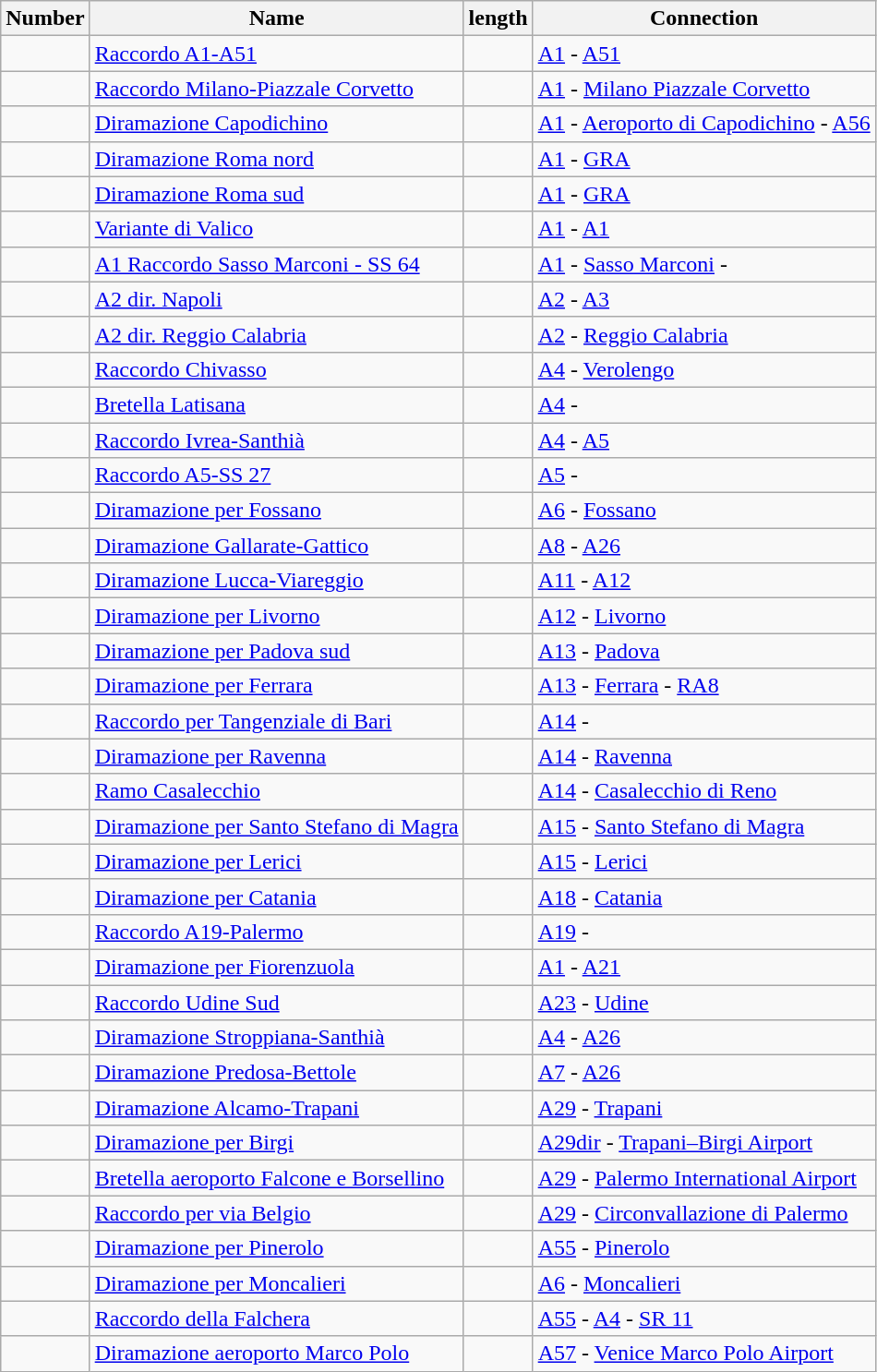<table class="wikitable sortable">
<tr>
<th>Number</th>
<th>Name</th>
<th>length</th>
<th>Connection</th>
</tr>
<tr>
<td></td>
<td><a href='#'>Raccordo A1-A51</a></td>
<td></td>
<td><a href='#'>A1</a> - <a href='#'>A51</a></td>
</tr>
<tr>
<td></td>
<td><a href='#'>Raccordo Milano-Piazzale Corvetto</a></td>
<td></td>
<td><a href='#'>A1</a> - <a href='#'>Milano Piazzale Corvetto</a></td>
</tr>
<tr>
<td></td>
<td><a href='#'>Diramazione Capodichino</a></td>
<td></td>
<td><a href='#'>A1</a> - <a href='#'>Aeroporto di Capodichino</a> - <a href='#'>A56</a></td>
</tr>
<tr>
<td></td>
<td><a href='#'>Diramazione Roma nord</a></td>
<td></td>
<td><a href='#'>A1</a> - <a href='#'>GRA</a></td>
</tr>
<tr>
<td></td>
<td><a href='#'>Diramazione Roma sud</a></td>
<td></td>
<td><a href='#'>A1</a> - <a href='#'>GRA</a></td>
</tr>
<tr>
<td></td>
<td><a href='#'>Variante di Valico</a></td>
<td></td>
<td><a href='#'>A1</a> - <a href='#'>A1</a></td>
</tr>
<tr>
<td></td>
<td><a href='#'>A1 Raccordo Sasso Marconi - SS 64</a></td>
<td></td>
<td><a href='#'>A1</a> - <a href='#'>Sasso Marconi</a> - </td>
</tr>
<tr>
<td></td>
<td><a href='#'>A2 dir. Napoli</a></td>
<td></td>
<td><a href='#'>A2</a> - <a href='#'>A3</a></td>
</tr>
<tr>
<td></td>
<td><a href='#'>A2 dir. Reggio Calabria</a></td>
<td></td>
<td><a href='#'>A2</a> - <a href='#'>Reggio Calabria</a></td>
</tr>
<tr>
<td></td>
<td><a href='#'>Raccordo Chivasso</a></td>
<td></td>
<td><a href='#'>A4</a> - <a href='#'>Verolengo</a></td>
</tr>
<tr>
<td></td>
<td><a href='#'>Bretella Latisana</a></td>
<td></td>
<td><a href='#'>A4</a> - </td>
</tr>
<tr>
<td></td>
<td><a href='#'>Raccordo Ivrea-Santhià</a></td>
<td></td>
<td><a href='#'>A4</a> - <a href='#'>A5</a></td>
</tr>
<tr>
<td></td>
<td><a href='#'>Raccordo A5-SS 27</a></td>
<td></td>
<td><a href='#'>A5</a> - </td>
</tr>
<tr>
<td></td>
<td><a href='#'>Diramazione per Fossano</a></td>
<td></td>
<td><a href='#'>A6</a> - <a href='#'>Fossano</a></td>
</tr>
<tr>
<td></td>
<td><a href='#'>Diramazione Gallarate-Gattico</a></td>
<td></td>
<td><a href='#'>A8</a> - <a href='#'>A26</a></td>
</tr>
<tr>
<td></td>
<td><a href='#'>Diramazione Lucca-Viareggio</a></td>
<td></td>
<td><a href='#'>A11</a> - <a href='#'>A12</a></td>
</tr>
<tr>
<td></td>
<td><a href='#'>Diramazione per Livorno</a></td>
<td></td>
<td><a href='#'>A12</a> - <a href='#'>Livorno</a></td>
</tr>
<tr>
<td></td>
<td><a href='#'>Diramazione per Padova sud</a></td>
<td></td>
<td><a href='#'>A13</a> - <a href='#'>Padova</a></td>
</tr>
<tr>
<td></td>
<td><a href='#'>Diramazione per Ferrara</a></td>
<td></td>
<td><a href='#'>A13</a> - <a href='#'>Ferrara</a> - <a href='#'>RA8</a></td>
</tr>
<tr>
<td></td>
<td><a href='#'>Raccordo per Tangenziale di Bari</a></td>
<td></td>
<td><a href='#'>A14</a> - </td>
</tr>
<tr>
<td></td>
<td><a href='#'>Diramazione per Ravenna</a></td>
<td></td>
<td><a href='#'>A14</a> - <a href='#'>Ravenna</a></td>
</tr>
<tr>
<td></td>
<td><a href='#'>Ramo Casalecchio</a></td>
<td></td>
<td><a href='#'>A14</a> - <a href='#'>Casalecchio di Reno</a></td>
</tr>
<tr>
<td></td>
<td><a href='#'>Diramazione per Santo Stefano di Magra</a></td>
<td></td>
<td><a href='#'>A15</a> - <a href='#'>Santo Stefano di Magra</a></td>
</tr>
<tr>
<td></td>
<td><a href='#'>Diramazione per Lerici</a></td>
<td></td>
<td><a href='#'>A15</a> - <a href='#'>Lerici</a></td>
</tr>
<tr>
<td></td>
<td><a href='#'>Diramazione per Catania</a></td>
<td></td>
<td><a href='#'>A18</a> - <a href='#'>Catania</a></td>
</tr>
<tr>
<td></td>
<td><a href='#'>Raccordo A19-Palermo</a></td>
<td></td>
<td><a href='#'>A19</a> - </td>
</tr>
<tr>
<td></td>
<td><a href='#'>Diramazione per Fiorenzuola</a></td>
<td></td>
<td><a href='#'>A1</a> - <a href='#'>A21</a></td>
</tr>
<tr>
<td></td>
<td><a href='#'>Raccordo Udine Sud</a></td>
<td></td>
<td><a href='#'>A23</a> - <a href='#'>Udine</a></td>
</tr>
<tr>
<td></td>
<td><a href='#'>Diramazione Stroppiana-Santhià</a></td>
<td></td>
<td><a href='#'>A4</a> - <a href='#'>A26</a></td>
</tr>
<tr>
<td></td>
<td><a href='#'>Diramazione Predosa-Bettole</a></td>
<td></td>
<td><a href='#'>A7</a> - <a href='#'>A26</a></td>
</tr>
<tr>
<td></td>
<td><a href='#'>Diramazione Alcamo-Trapani</a></td>
<td></td>
<td><a href='#'>A29</a> - <a href='#'>Trapani</a></td>
</tr>
<tr>
<td></td>
<td><a href='#'>Diramazione per Birgi</a></td>
<td></td>
<td><a href='#'>A29dir</a> - <a href='#'>Trapani–Birgi Airport</a></td>
</tr>
<tr>
<td></td>
<td><a href='#'>Bretella aeroporto Falcone e Borsellino</a></td>
<td></td>
<td><a href='#'>A29</a> - <a href='#'>Palermo International Airport</a></td>
</tr>
<tr>
<td></td>
<td><a href='#'>Raccordo per via Belgio</a></td>
<td></td>
<td><a href='#'>A29</a> - <a href='#'>Circonvallazione di Palermo</a></td>
</tr>
<tr>
<td></td>
<td><a href='#'>Diramazione per Pinerolo</a></td>
<td></td>
<td><a href='#'>A55</a> - <a href='#'>Pinerolo</a></td>
</tr>
<tr>
<td></td>
<td><a href='#'>Diramazione per Moncalieri</a></td>
<td></td>
<td><a href='#'>A6</a> - <a href='#'>Moncalieri</a></td>
</tr>
<tr>
<td></td>
<td><a href='#'>Raccordo della Falchera</a></td>
<td></td>
<td><a href='#'>A55</a> - <a href='#'>A4</a> - <a href='#'>SR 11</a></td>
</tr>
<tr>
<td></td>
<td><a href='#'>Diramazione aeroporto Marco Polo</a></td>
<td></td>
<td><a href='#'>A57</a> - <a href='#'>Venice Marco Polo Airport</a></td>
</tr>
</table>
